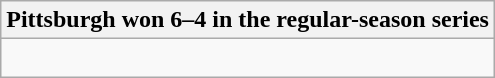<table class="wikitable collapsible collapsed">
<tr>
<th>Pittsburgh won 6–4 in the regular-season series</th>
</tr>
<tr>
<td><br>








</td>
</tr>
</table>
